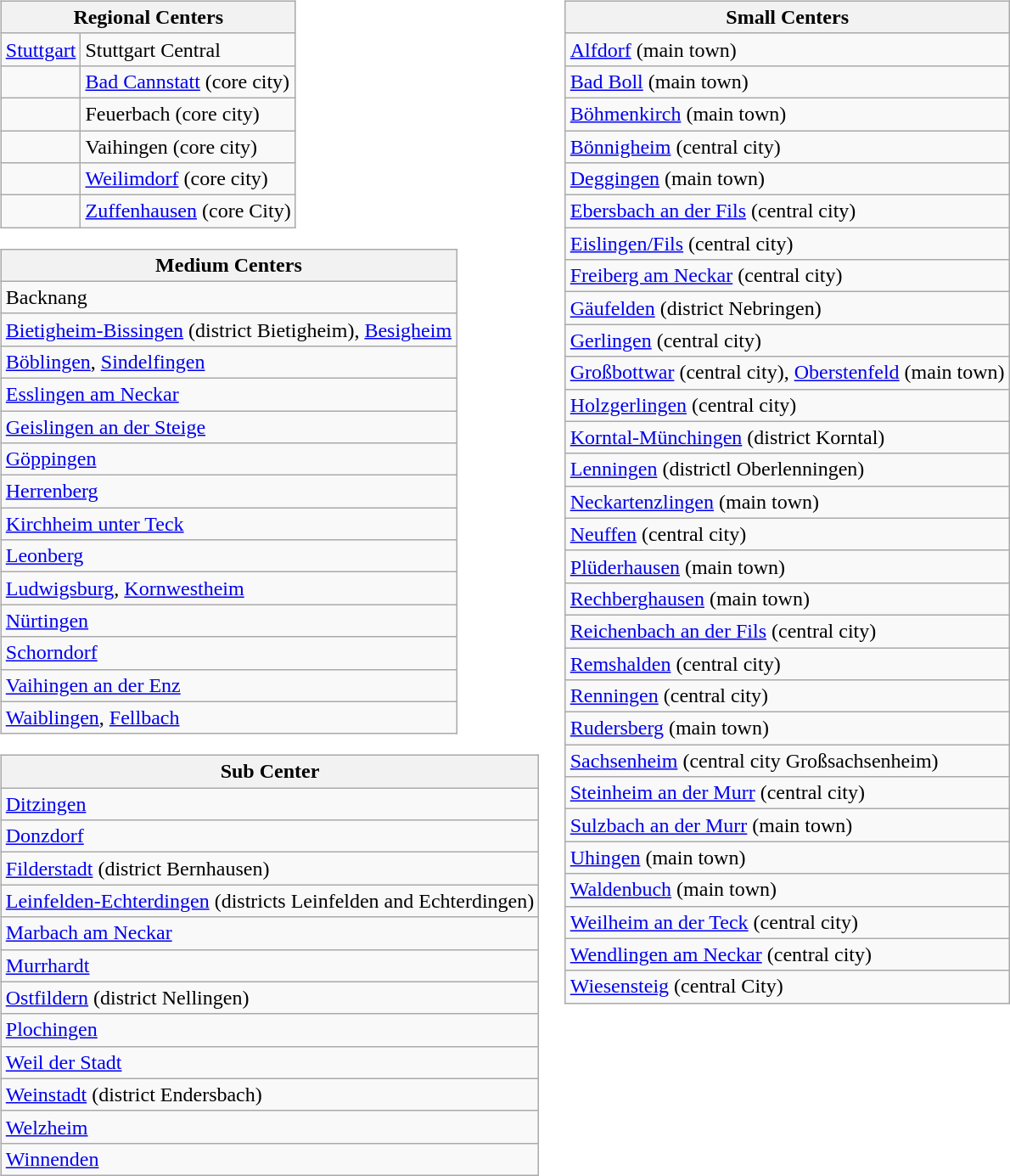<table>
<tr>
<td valign="top"><br><table class="wikitable">
<tr>
<th colspan="2">Regional Centers</th>
</tr>
<tr>
<td><a href='#'>Stuttgart</a></td>
<td>Stuttgart Central</td>
</tr>
<tr>
<td></td>
<td><a href='#'>Bad Cannstatt</a> (core city)</td>
</tr>
<tr>
<td></td>
<td>Feuerbach (core city)</td>
</tr>
<tr>
<td></td>
<td>Vaihingen (core city)</td>
</tr>
<tr>
<td></td>
<td><a href='#'>Weilimdorf</a> (core city)</td>
</tr>
<tr>
<td></td>
<td><a href='#'>Zuffenhausen</a> (core City)</td>
</tr>
</table>
<table class="wikitable">
<tr>
<th>Medium Centers</th>
</tr>
<tr>
<td>Backnang</td>
</tr>
<tr>
<td><a href='#'>Bietigheim-Bissingen</a> (district Bietigheim), <a href='#'>Besigheim</a></td>
</tr>
<tr>
<td><a href='#'>Böblingen</a>, <a href='#'>Sindelfingen</a></td>
</tr>
<tr>
<td><a href='#'>Esslingen am Neckar</a></td>
</tr>
<tr>
<td><a href='#'>Geislingen an der Steige</a></td>
</tr>
<tr>
<td><a href='#'>Göppingen</a></td>
</tr>
<tr>
<td><a href='#'>Herrenberg</a></td>
</tr>
<tr>
<td><a href='#'>Kirchheim unter Teck</a></td>
</tr>
<tr>
<td><a href='#'>Leonberg</a></td>
</tr>
<tr>
<td><a href='#'>Ludwigsburg</a>, <a href='#'>Kornwestheim</a></td>
</tr>
<tr>
<td><a href='#'>Nürtingen</a></td>
</tr>
<tr>
<td><a href='#'>Schorndorf</a></td>
</tr>
<tr>
<td><a href='#'>Vaihingen an der Enz</a></td>
</tr>
<tr>
<td><a href='#'>Waiblingen</a>, <a href='#'>Fellbach</a></td>
</tr>
</table>
<table class="wikitable">
<tr>
<th>Sub Center</th>
</tr>
<tr>
<td><a href='#'>Ditzingen</a></td>
</tr>
<tr>
<td><a href='#'>Donzdorf</a></td>
</tr>
<tr>
<td><a href='#'>Filderstadt</a> (district Bernhausen)</td>
</tr>
<tr>
<td><a href='#'>Leinfelden-Echterdingen</a> (districts Leinfelden and Echterdingen)</td>
</tr>
<tr>
<td><a href='#'>Marbach am Neckar</a></td>
</tr>
<tr>
<td><a href='#'>Murrhardt</a></td>
</tr>
<tr>
<td><a href='#'>Ostfildern</a> (district Nellingen)</td>
</tr>
<tr>
<td><a href='#'>Plochingen</a></td>
</tr>
<tr>
<td><a href='#'>Weil der Stadt</a></td>
</tr>
<tr>
<td><a href='#'>Weinstadt</a> (district Endersbach)</td>
</tr>
<tr>
<td><a href='#'>Welzheim</a></td>
</tr>
<tr>
<td><a href='#'>Winnenden</a></td>
</tr>
</table>
</td>
<td valign="top"><br><table class="wikitable">
<tr>
<th>Small  Centers</th>
</tr>
<tr>
<td><a href='#'>Alfdorf</a> (main town)</td>
</tr>
<tr>
<td><a href='#'>Bad Boll</a> (main town)</td>
</tr>
<tr>
<td><a href='#'>Böhmenkirch</a> (main town)</td>
</tr>
<tr>
<td><a href='#'>Bönnigheim</a> (central city)</td>
</tr>
<tr>
<td><a href='#'>Deggingen</a> (main town)</td>
</tr>
<tr>
<td><a href='#'>Ebersbach an der Fils</a> (central city)</td>
</tr>
<tr>
<td><a href='#'>Eislingen/Fils</a> (central city)</td>
</tr>
<tr>
<td><a href='#'>Freiberg am Neckar</a> (central city)</td>
</tr>
<tr>
<td><a href='#'>Gäufelden</a> (district Nebringen)</td>
</tr>
<tr>
<td><a href='#'>Gerlingen</a> (central city)</td>
</tr>
<tr>
<td><a href='#'>Großbottwar</a> (central city), <a href='#'>Oberstenfeld</a> (main town)</td>
</tr>
<tr>
<td><a href='#'>Holzgerlingen</a> (central city)</td>
</tr>
<tr>
<td><a href='#'>Korntal-Münchingen</a> (district Korntal)</td>
</tr>
<tr>
<td><a href='#'>Lenningen</a> (districtl Oberlenningen)</td>
</tr>
<tr>
<td><a href='#'>Neckartenzlingen</a> (main town)</td>
</tr>
<tr>
<td><a href='#'>Neuffen</a> (central city)</td>
</tr>
<tr>
<td><a href='#'>Plüderhausen</a> (main town)</td>
</tr>
<tr>
<td><a href='#'>Rechberghausen</a> (main town)</td>
</tr>
<tr>
<td><a href='#'>Reichenbach an der Fils</a> (central city)</td>
</tr>
<tr>
<td><a href='#'>Remshalden</a> (central city)</td>
</tr>
<tr>
<td><a href='#'>Renningen</a> (central city)</td>
</tr>
<tr>
<td><a href='#'>Rudersberg</a> (main town)</td>
</tr>
<tr>
<td><a href='#'>Sachsenheim</a> (central city Großsachsenheim)</td>
</tr>
<tr>
<td><a href='#'>Steinheim an der Murr</a> (central city)</td>
</tr>
<tr>
<td><a href='#'>Sulzbach an der Murr</a> (main town)</td>
</tr>
<tr>
<td><a href='#'>Uhingen</a> (main town)</td>
</tr>
<tr>
<td><a href='#'>Waldenbuch</a> (main town)</td>
</tr>
<tr>
<td><a href='#'>Weilheim an der Teck</a> (central city)</td>
</tr>
<tr>
<td><a href='#'>Wendlingen am Neckar</a> (central city)</td>
</tr>
<tr>
<td><a href='#'>Wiesensteig</a> (central City)</td>
</tr>
</table>
</td>
</tr>
</table>
